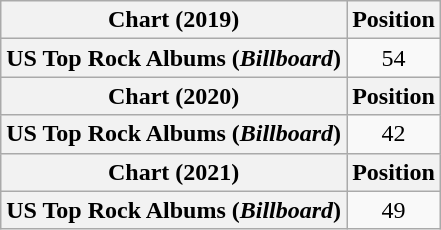<table class="wikitable plainrowheaders" style="text-align:center">
<tr>
<th scope="col">Chart (2019)</th>
<th scope="col">Position</th>
</tr>
<tr>
<th scope="row">US Top Rock Albums (<em>Billboard</em>)</th>
<td>54</td>
</tr>
<tr>
<th scope="col">Chart (2020)</th>
<th scope="col">Position</th>
</tr>
<tr>
<th scope="row">US Top Rock Albums (<em>Billboard</em>)</th>
<td>42</td>
</tr>
<tr>
<th scope="col">Chart (2021)</th>
<th scope="col">Position</th>
</tr>
<tr>
<th scope="row">US Top Rock Albums (<em>Billboard</em>)</th>
<td>49</td>
</tr>
</table>
